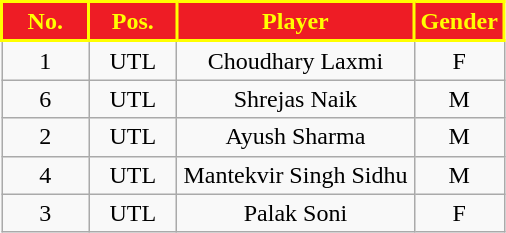<table class="wikitable" style="text-align: center;">
<tr>
<th style="background:#EE1C25; color:#FFFF00; border:2px solid #FFFF00; width: 50px;">No.</th>
<th style="background:#EE1C25; color:#FFFF00; border:2px solid #FFFF00; width: 50px;">Pos.</th>
<th style="background:#EE1C25; color:#FFFF00; border:2px solid #FFFF00; width: 150px;">Player</th>
<th style="background:#EE1C25; color:#FFFF00; border:2px solid #FFFF00; width: 50px;">Gender</th>
</tr>
<tr>
<td>1</td>
<td>UTL</td>
<td>Choudhary Laxmi</td>
<td>F</td>
</tr>
<tr>
<td>6</td>
<td>UTL</td>
<td>Shrejas Naik</td>
<td>M</td>
</tr>
<tr>
<td>2</td>
<td>UTL</td>
<td>Ayush Sharma</td>
<td>M</td>
</tr>
<tr>
<td>4</td>
<td>UTL</td>
<td>Mantekvir Singh Sidhu</td>
<td>M</td>
</tr>
<tr>
<td>3</td>
<td>UTL</td>
<td>Palak Soni</td>
<td>F</td>
</tr>
</table>
